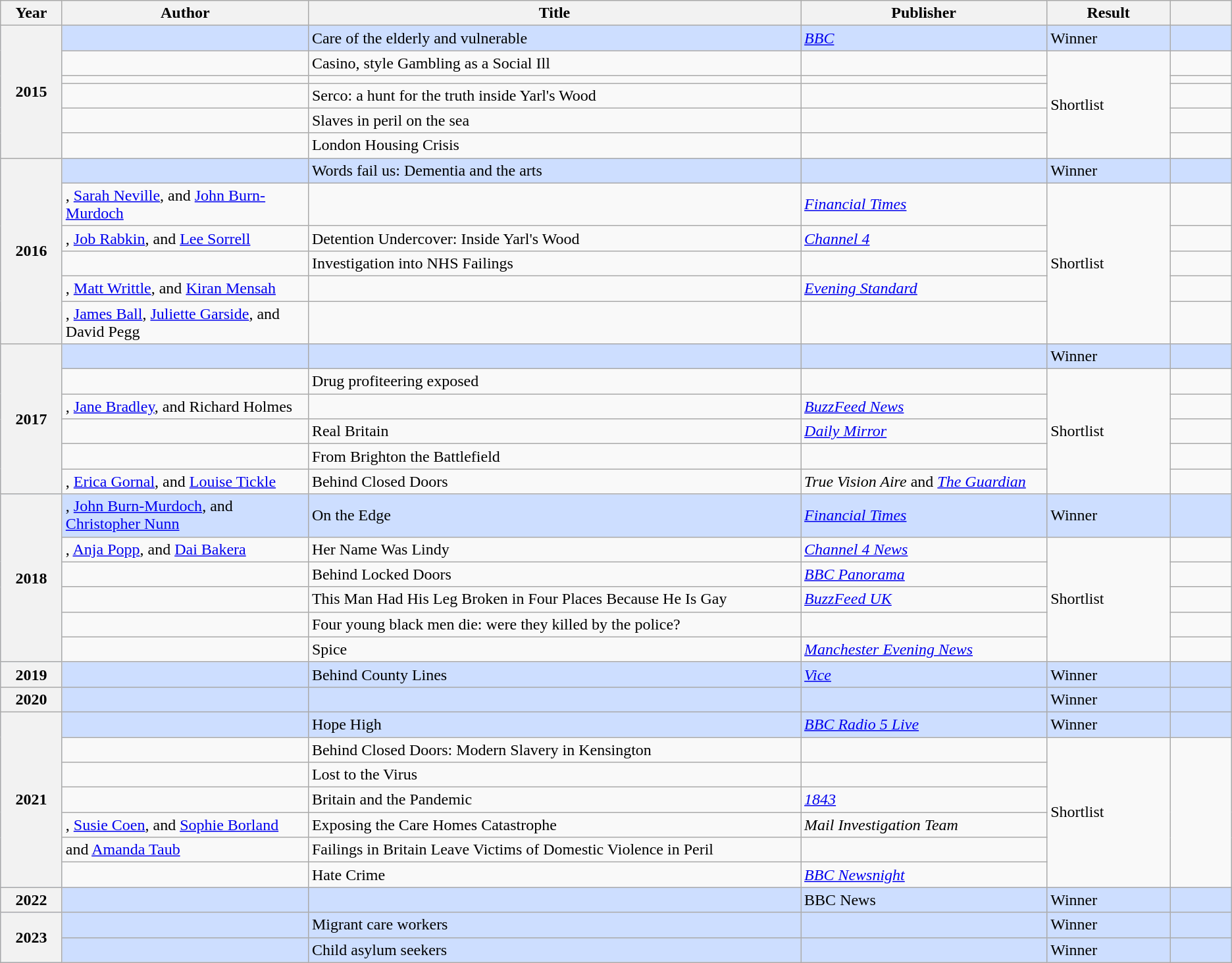<table class="wikitable sortable mw-collapsible">
<tr>
<th scope="col" width="5%">Year</th>
<th scope="col" width="20%">Author</th>
<th scope="col" width="40%">Title</th>
<th scope="col" width="20%">Publisher</th>
<th scope="col" width="10%">Result</th>
<th scope="col" width="5%"></th>
</tr>
<tr style="background:#cddeff">
<th rowspan="6">2015</th>
<td></td>
<td>Care of the elderly and vulnerable</td>
<td><em><a href='#'>BBC</a></em></td>
<td>Winner</td>
<td></td>
</tr>
<tr>
<td></td>
<td>Casino, style Gambling as a Social Ill</td>
<td></td>
<td rowspan="5">Shortlist</td>
<td></td>
</tr>
<tr>
<td></td>
<td></td>
<td></td>
<td></td>
</tr>
<tr>
<td></td>
<td>Serco: a hunt for the truth inside Yarl's Wood</td>
<td></td>
<td></td>
</tr>
<tr>
<td></td>
<td>Slaves in peril on the sea</td>
<td></td>
<td></td>
</tr>
<tr>
<td></td>
<td>London Housing Crisis</td>
<td></td>
<td></td>
</tr>
<tr style="background:#cddeff">
<th rowspan="6">2016</th>
<td></td>
<td>Words fail us: Dementia and the arts</td>
<td></td>
<td>Winner</td>
<td></td>
</tr>
<tr>
<td>, <a href='#'>Sarah Neville</a>, and <a href='#'>John Burn-Murdoch</a></td>
<td></td>
<td><em><a href='#'>Financial Times</a></em></td>
<td rowspan="5">Shortlist</td>
<td></td>
</tr>
<tr>
<td>, <a href='#'>Job Rabkin</a>, and <a href='#'>Lee Sorrell</a></td>
<td>Detention Undercover: Inside Yarl's Wood</td>
<td><em><a href='#'>Channel 4</a></em></td>
<td></td>
</tr>
<tr>
<td></td>
<td>Investigation into NHS Failings</td>
<td></td>
<td></td>
</tr>
<tr>
<td>, <a href='#'>Matt Writtle</a>, and <a href='#'>Kiran Mensah</a></td>
<td></td>
<td><em><a href='#'>Evening Standard</a></em></td>
<td></td>
</tr>
<tr>
<td>, <a href='#'>James Ball</a>, <a href='#'>Juliette Garside</a>, and David Pegg</td>
<td></td>
<td></td>
<td></td>
</tr>
<tr style="background:#cddeff">
<th rowspan="6">2017</th>
<td></td>
<td></td>
<td></td>
<td>Winner</td>
<td></td>
</tr>
<tr>
<td></td>
<td>Drug profiteering exposed</td>
<td></td>
<td rowspan="5">Shortlist</td>
<td></td>
</tr>
<tr>
<td>, <a href='#'>Jane Bradley</a>, and Richard Holmes</td>
<td></td>
<td><em><a href='#'>BuzzFeed News</a></em></td>
<td></td>
</tr>
<tr>
<td></td>
<td>Real Britain</td>
<td><em><a href='#'>Daily Mirror</a></em></td>
<td></td>
</tr>
<tr>
<td></td>
<td>From Brighton the Battlefield</td>
<td></td>
<td></td>
</tr>
<tr>
<td>, <a href='#'>Erica Gornal</a>, and <a href='#'>Louise Tickle</a></td>
<td>Behind Closed Doors</td>
<td><em>True Vision Aire</em> and <em><a href='#'>The Guardian</a></em></td>
<td></td>
</tr>
<tr style="background:#cddeff">
<th rowspan="6">2018</th>
<td>, <a href='#'>John Burn-Murdoch</a>, and <a href='#'>Christopher Nunn</a></td>
<td>On the Edge</td>
<td><em><a href='#'>Financial Times</a></em></td>
<td>Winner</td>
<td></td>
</tr>
<tr>
<td>, <a href='#'>Anja Popp</a>, and <a href='#'>Dai Bakera</a></td>
<td>Her Name Was Lindy</td>
<td><em><a href='#'>Channel 4 News</a></em></td>
<td rowspan="5">Shortlist</td>
<td></td>
</tr>
<tr>
<td></td>
<td>Behind Locked Doors</td>
<td><em><a href='#'>BBC Panorama</a></em></td>
<td></td>
</tr>
<tr>
<td></td>
<td>This Man Had His Leg Broken in Four Places Because He Is Gay</td>
<td><em><a href='#'>BuzzFeed UK</a></em></td>
<td></td>
</tr>
<tr>
<td></td>
<td>Four young black men die: were they killed by the police?</td>
<td></td>
<td></td>
</tr>
<tr>
<td></td>
<td>Spice</td>
<td><em><a href='#'>Manchester Evening News</a></em></td>
<td></td>
</tr>
<tr style="background:#cddeff">
<th>2019</th>
<td></td>
<td>Behind County Lines</td>
<td><em><a href='#'>Vice</a></em></td>
<td>Winner</td>
<td></td>
</tr>
<tr style="background:#cddeff">
<th>2020</th>
<td></td>
<td></td>
<td></td>
<td>Winner</td>
<td></td>
</tr>
<tr style="background:#cddeff">
<th rowspan="7">2021</th>
<td></td>
<td>Hope High</td>
<td><em><a href='#'>BBC Radio 5 Live</a></em></td>
<td>Winner</td>
<td></td>
</tr>
<tr>
<td></td>
<td>Behind Closed Doors: Modern Slavery in Kensington</td>
<td></td>
<td rowspan="6">Shortlist</td>
<td rowspan="6"></td>
</tr>
<tr>
<td></td>
<td>Lost to the Virus</td>
<td></td>
</tr>
<tr>
<td></td>
<td>Britain and the Pandemic</td>
<td><em><a href='#'>1843</a></em></td>
</tr>
<tr>
<td>, <a href='#'>Susie Coen</a>, and <a href='#'>Sophie Borland</a></td>
<td>Exposing the Care Homes Catastrophe</td>
<td><em>Mail Investigation Team</em></td>
</tr>
<tr>
<td> and <a href='#'>Amanda Taub</a></td>
<td>Failings in Britain Leave Victims of Domestic Violence in Peril</td>
<td></td>
</tr>
<tr>
<td></td>
<td>Hate Crime</td>
<td><em><a href='#'>BBC Newsnight</a></em></td>
</tr>
<tr style="background:#cddeff">
<th><strong>2022</strong></th>
<td></td>
<td></td>
<td>BBC News</td>
<td>Winner</td>
<td></td>
</tr>
<tr style="background:#cddeff">
<th rowspan="2"><strong>2023</strong></th>
<td></td>
<td>Migrant care workers</td>
<td></td>
<td>Winner</td>
<td></td>
</tr>
<tr style="background:#cddeff">
<td></td>
<td>Child asylum seekers</td>
<td></td>
<td>Winner</td>
<td></td>
</tr>
</table>
